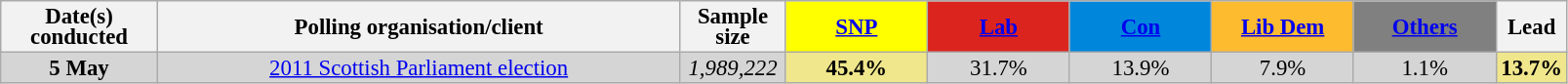<table class="wikitable sortable" style="text-align:center;font-size:95%;line-height:14px">
<tr>
<th ! style="width:100px;">Date(s)<br>conducted</th>
<th style="width:350px;">Polling organisation/client</th>
<th class="unsortable" style="width:65px;">Sample size</th>
<th class="unsortable"  style="background:#FFFF00; width:90px;"><a href='#'><span>SNP</span></a></th>
<th class="unsortable"  style="background:#dc241f; width:90px;"><a href='#'><span>Lab</span></a></th>
<th class="unsortable"  style="background:#0087dc; width:90px;"><a href='#'><span>Con</span></a></th>
<th class="unsortable"  style="background:#fdbb30; width:90px;"><a href='#'><span>Lib Dem</span></a></th>
<th class="unsortable"  style="background:gray; width:90px;"><a href='#'><span>Others</span></a></th>
<th class="unsortable" style="width:20px;">Lead</th>
</tr>
<tr>
<td style="background:#D5D5D5"><strong>5 May</strong></td>
<td style="background:#D5D5D5"><a href='#'>2011 Scottish Parliament election</a></td>
<td style="background:#D5D5D5"><em>1,989,222</em></td>
<td style="background:#F0E68C"><strong>45.4%</strong></td>
<td style="background:#D5D5D5">31.7%</td>
<td style="background:#D5D5D5">13.9%</td>
<td style="background:#D5D5D5">7.9%</td>
<td style="background:#D5D5D5">1.1%</td>
<td style="background:#F0E68C; color:black;"><strong>13.7%</strong></td>
</tr>
</table>
